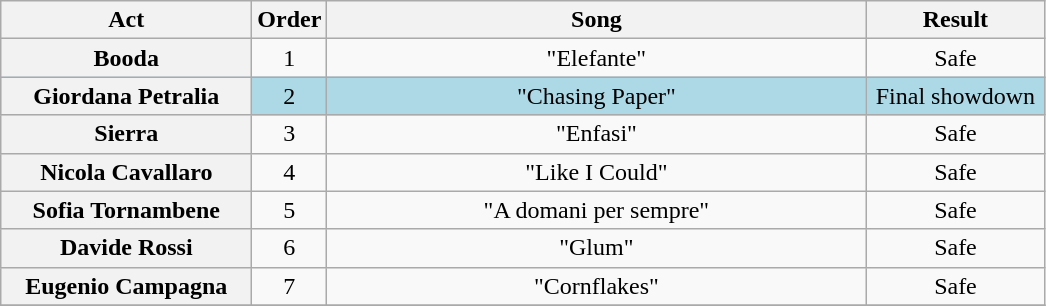<table class="wikitable plainrowheaders" style="text-align:center;">
<tr>
<th scope="col" style="width:10em;">Act</th>
<th scope="col">Order</th>
<th scope="col" style="width:22em;">Song</th>
<th scope="col" style="width:7em;">Result</th>
</tr>
<tr>
<th scope="row">Booda</th>
<td>1</td>
<td>"Elefante"</td>
<td>Safe</td>
</tr>
<tr style="background:lightblue">
<th scope="row">Giordana Petralia</th>
<td>2</td>
<td>"Chasing Paper"</td>
<td>Final showdown</td>
</tr>
<tr>
<th scope="row">Sierra</th>
<td>3</td>
<td>"Enfasi"</td>
<td>Safe</td>
</tr>
<tr>
<th scope="row">Nicola Cavallaro</th>
<td>4</td>
<td>"Like I Could"</td>
<td>Safe</td>
</tr>
<tr>
<th scope="row">Sofia Tornambene</th>
<td>5</td>
<td>"A domani per sempre"</td>
<td>Safe</td>
</tr>
<tr>
<th scope="row">Davide Rossi</th>
<td>6</td>
<td>"Glum"</td>
<td>Safe</td>
</tr>
<tr>
<th scope="row">Eugenio Campagna</th>
<td>7</td>
<td>"Cornflakes"</td>
<td>Safe</td>
</tr>
<tr>
</tr>
</table>
